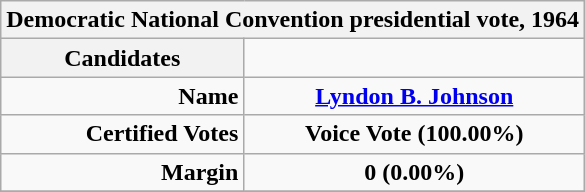<table border='1px' class="wikitable" style="text-align:center;">
<tr>
<th colspan=2>Democratic National Convention presidential vote, 1964</th>
</tr>
<tr>
<th colspan=1><strong>Candidates</strong></th>
<td></td>
</tr>
<tr>
<td align=right><strong>Name</strong></td>
<td><strong><a href='#'>Lyndon B. Johnson</a></strong></td>
</tr>
<tr>
<td align=right><strong>Certified Votes</strong></td>
<td><strong> Voice Vote (100.00%)</strong></td>
</tr>
<tr>
<td align=right><strong>Margin</strong></td>
<td><strong>0 (0.00%)</strong></td>
</tr>
<tr>
</tr>
</table>
